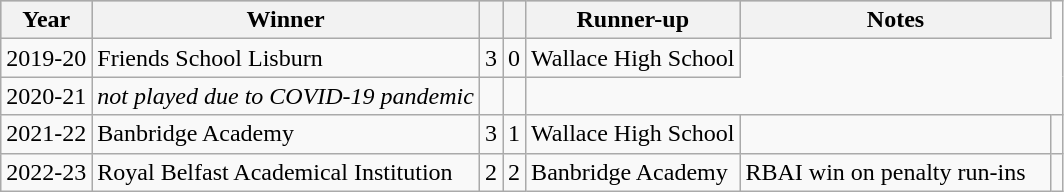<table class="wikitable">
<tr style="background:silver;">
<th>Year</th>
<th>Winner</th>
<th></th>
<th></th>
<th>Runner-up</th>
<th width="200">Notes</th>
</tr>
<tr>
<td>2019-20</td>
<td>Friends School Lisburn</td>
<td>3</td>
<td>0</td>
<td>Wallace High School </td>
</tr>
<tr>
<td>2020-21</td>
<td><em>not played due to COVID-19 pandemic</em></td>
<td></td>
<td></td>
</tr>
<tr>
<td>2021-22</td>
<td>Banbridge Academy</td>
<td>3</td>
<td>1</td>
<td>Wallace High School</td>
<td></td>
<td></td>
</tr>
<tr>
<td>2022-23</td>
<td>Royal Belfast Academical Institution</td>
<td>2</td>
<td>2</td>
<td>Banbridge Academy</td>
<td>RBAI win on penalty run-ins</td>
</tr>
</table>
